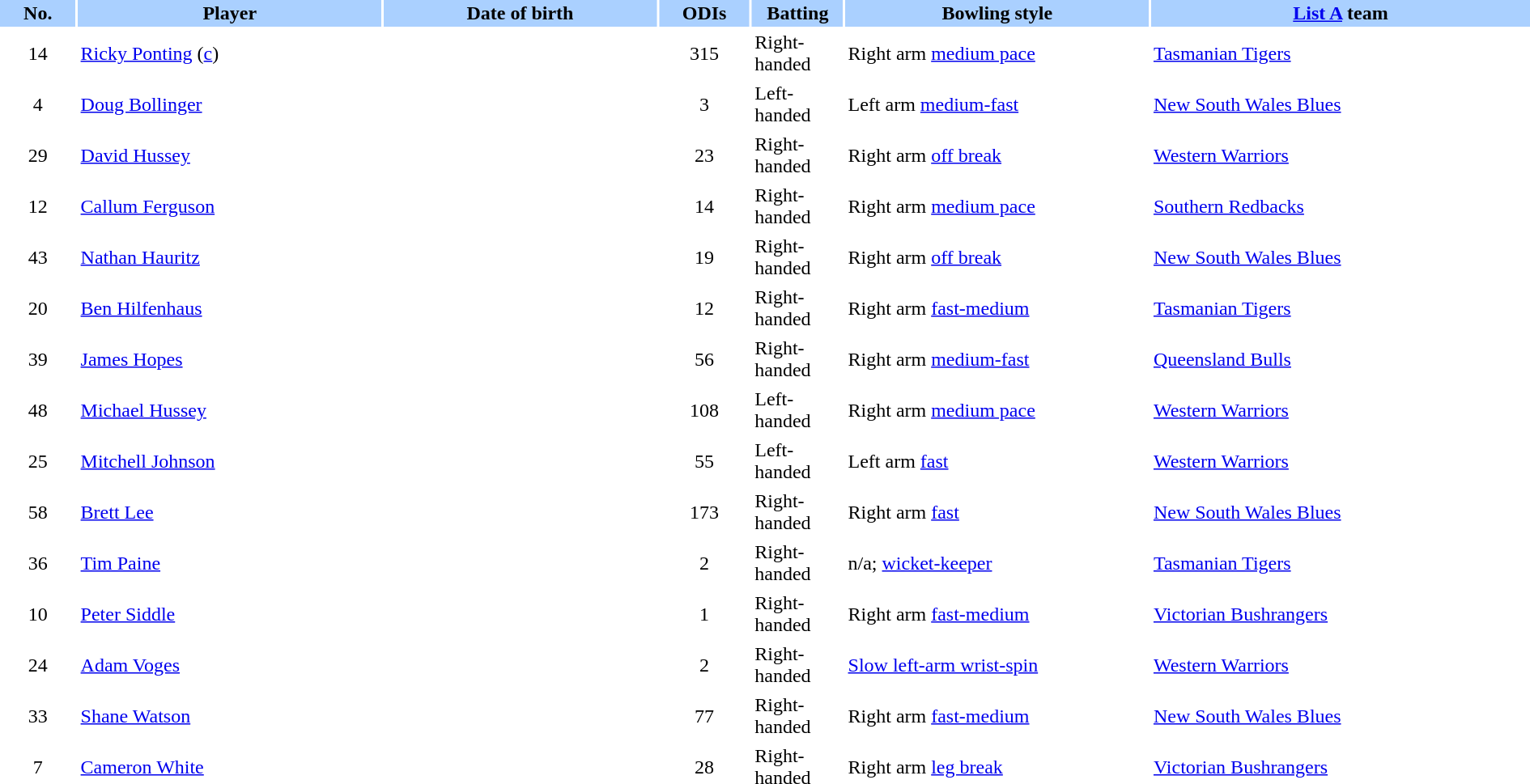<table border="0" cellspacing="2" cellpadding="2" style="width:100%;">
<tr style="background:#aad0ff;">
<th width=5%>No.</th>
<th width="20%">Player</th>
<th width=18%>Date of birth</th>
<th width=6%>ODIs</th>
<th width=6%>Batting</th>
<th width=20%>Bowling style</th>
<th width=25%><a href='#'>List A</a> team</th>
</tr>
<tr>
<td style="text-align:center">14</td>
<td><a href='#'>Ricky Ponting</a> (<a href='#'>c</a>)</td>
<td></td>
<td style="text-align:center">315</td>
<td>Right-handed</td>
<td>Right arm <a href='#'>medium pace</a></td>
<td> <a href='#'>Tasmanian Tigers</a></td>
</tr>
<tr>
<td style="text-align:center">4</td>
<td><a href='#'>Doug Bollinger</a></td>
<td></td>
<td style="text-align:center">3</td>
<td>Left-handed</td>
<td>Left arm <a href='#'>medium-fast</a></td>
<td> <a href='#'>New South Wales Blues</a></td>
</tr>
<tr>
<td style="text-align:center">29</td>
<td><a href='#'>David Hussey</a></td>
<td></td>
<td style="text-align:center">23</td>
<td>Right-handed</td>
<td>Right arm <a href='#'>off break</a></td>
<td> <a href='#'>Western Warriors</a></td>
</tr>
<tr>
<td style="text-align:center">12</td>
<td><a href='#'>Callum Ferguson</a></td>
<td></td>
<td style="text-align:center">14</td>
<td>Right-handed</td>
<td>Right arm <a href='#'>medium pace</a></td>
<td> <a href='#'>Southern Redbacks</a></td>
</tr>
<tr>
<td style="text-align:center">43</td>
<td><a href='#'>Nathan Hauritz</a></td>
<td></td>
<td style="text-align:center">19</td>
<td>Right-handed</td>
<td>Right arm <a href='#'>off break</a></td>
<td> <a href='#'>New South Wales Blues</a></td>
</tr>
<tr>
<td style="text-align:center">20</td>
<td><a href='#'>Ben Hilfenhaus</a></td>
<td></td>
<td style="text-align:center">12</td>
<td>Right-handed</td>
<td>Right arm <a href='#'>fast-medium</a></td>
<td> <a href='#'>Tasmanian Tigers</a></td>
</tr>
<tr>
<td style="text-align:center">39</td>
<td><a href='#'>James Hopes</a></td>
<td></td>
<td style="text-align:center">56</td>
<td>Right-handed</td>
<td>Right arm <a href='#'>medium-fast</a></td>
<td> <a href='#'>Queensland Bulls</a></td>
</tr>
<tr>
<td style="text-align:center">48</td>
<td><a href='#'>Michael Hussey</a></td>
<td></td>
<td style="text-align:center">108</td>
<td>Left-handed</td>
<td>Right arm <a href='#'>medium pace</a></td>
<td> <a href='#'>Western Warriors</a></td>
</tr>
<tr>
<td style="text-align:center">25</td>
<td><a href='#'>Mitchell Johnson</a></td>
<td></td>
<td style="text-align:center">55</td>
<td>Left-handed</td>
<td>Left arm <a href='#'>fast</a></td>
<td> <a href='#'>Western Warriors</a></td>
</tr>
<tr>
<td style="text-align:center">58</td>
<td><a href='#'>Brett Lee</a></td>
<td></td>
<td style="text-align:center">173</td>
<td>Right-handed</td>
<td>Right arm <a href='#'>fast</a></td>
<td> <a href='#'>New South Wales Blues</a></td>
</tr>
<tr>
<td style="text-align:center">36</td>
<td><a href='#'>Tim Paine</a></td>
<td></td>
<td style="text-align:center">2</td>
<td>Right-handed</td>
<td>n/a; <a href='#'>wicket-keeper</a></td>
<td> <a href='#'>Tasmanian Tigers</a></td>
</tr>
<tr>
<td style="text-align:center">10</td>
<td><a href='#'>Peter Siddle</a></td>
<td></td>
<td style="text-align:center">1</td>
<td>Right-handed</td>
<td>Right arm <a href='#'>fast-medium</a></td>
<td> <a href='#'>Victorian Bushrangers</a></td>
</tr>
<tr>
<td style="text-align:center">24</td>
<td><a href='#'>Adam Voges</a></td>
<td></td>
<td style="text-align:center">2</td>
<td>Right-handed</td>
<td><a href='#'>Slow left-arm wrist-spin</a></td>
<td> <a href='#'>Western Warriors</a></td>
</tr>
<tr>
<td style="text-align:center">33</td>
<td><a href='#'>Shane Watson</a></td>
<td></td>
<td style="text-align:center">77</td>
<td>Right-handed</td>
<td>Right arm <a href='#'>fast-medium</a></td>
<td> <a href='#'>New South Wales Blues</a></td>
</tr>
<tr>
<td style="text-align:center">7</td>
<td><a href='#'>Cameron White</a></td>
<td></td>
<td style="text-align:center">28</td>
<td>Right-handed</td>
<td>Right arm <a href='#'>leg break</a></td>
<td> <a href='#'>Victorian Bushrangers</a></td>
</tr>
</table>
